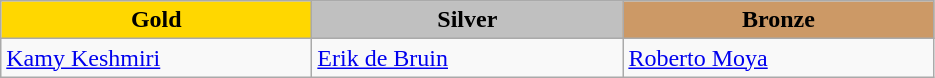<table class="wikitable" style="text-align:left">
<tr align="center">
<td width=200 bgcolor=gold><strong>Gold</strong></td>
<td width=200 bgcolor=silver><strong>Silver</strong></td>
<td width=200 bgcolor=CC9966><strong>Bronze</strong></td>
</tr>
<tr>
<td><a href='#'>Kamy Keshmiri</a><br><em></em></td>
<td><a href='#'>Erik de Bruin</a><br><em></em></td>
<td><a href='#'>Roberto Moya</a><br><em></em></td>
</tr>
</table>
